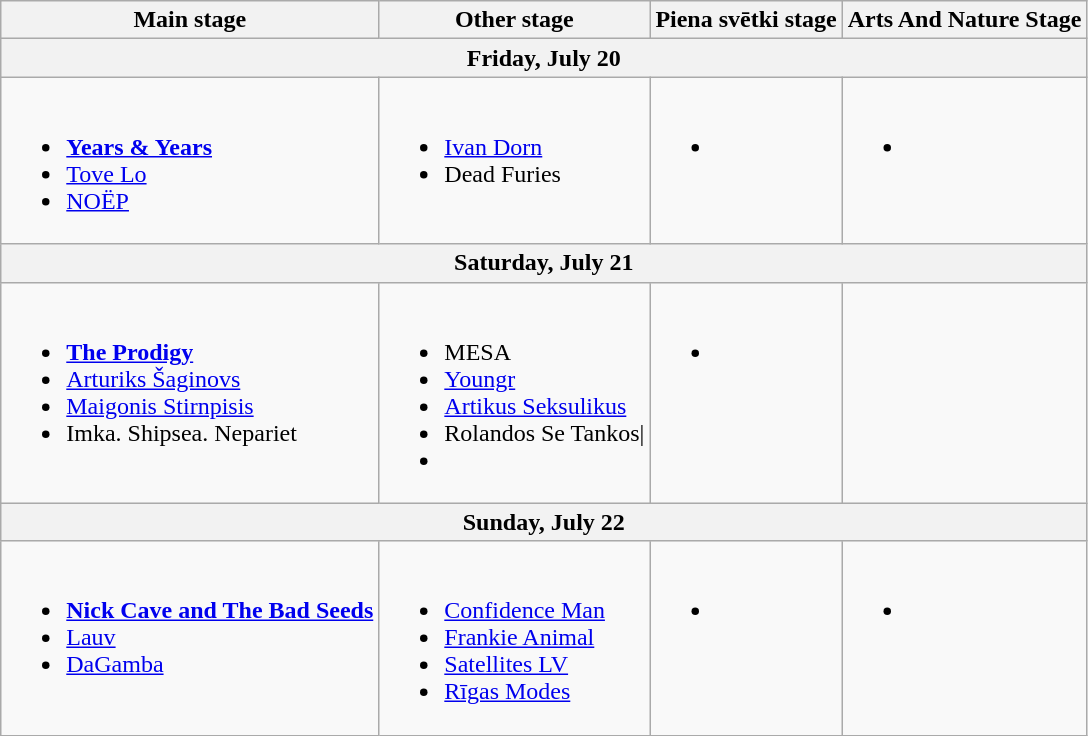<table class="wikitable">
<tr>
<th>Main stage</th>
<th>Other stage</th>
<th>Piena svētki stage</th>
<th>Arts And Nature Stage</th>
</tr>
<tr>
<th colspan="4">Friday, July 20</th>
</tr>
<tr valign="top">
<td><br><ul><li><strong><a href='#'>Years & Years</a></strong></li><li><a href='#'>Tove Lo</a></li><li><a href='#'>NOËP</a></li></ul></td>
<td><br><ul><li><a href='#'>Ivan Dorn</a></li><li>Dead Furies</li></ul></td>
<td><br><ul><li></li></ul></td>
<td><br><ul><li></li></ul></td>
</tr>
<tr>
<th colspan="4">Saturday, July 21</th>
</tr>
<tr valign="top">
<td><br><ul><li><strong><a href='#'>The Prodigy</a></strong></li><li><a href='#'>Arturiks Šaginovs</a></li><li><a href='#'>Maigonis Stirnpisis</a></li><li>Imka. Shipsea. Nepariet</li></ul></td>
<td><br><ul><li>MESA</li><li><a href='#'>Youngr</a></li><li><a href='#'>Artikus Seksulikus</a></li><li>Rolandos Se Tankos|</li><li></li></ul></td>
<td><br><ul><li></li></ul></td>
</tr>
<tr>
<th colspan="4">Sunday, July 22</th>
</tr>
<tr valign="top">
<td><br><ul><li><strong><a href='#'>Nick Cave and The Bad Seeds</a></strong></li><li><a href='#'>Lauv</a></li><li><a href='#'>DaGamba</a></li></ul></td>
<td><br><ul><li><a href='#'>Confidence Man</a></li><li><a href='#'>Frankie Animal</a></li><li><a href='#'>Satellites LV</a></li><li><a href='#'>Rīgas Modes</a></li></ul></td>
<td><br><ul><li></li></ul></td>
<td><br><ul><li></li></ul></td>
</tr>
</table>
